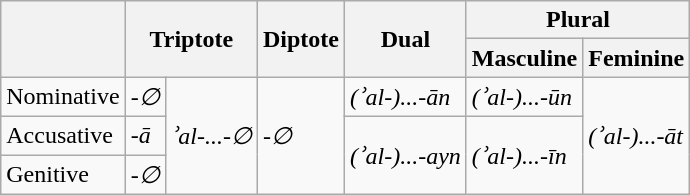<table class="wikitable">
<tr>
<th rowspan=2></th>
<th rowspan=2 colspan=2>Triptote</th>
<th rowspan=2>Diptote</th>
<th rowspan=2>Dual</th>
<th colspan=2>Plural</th>
</tr>
<tr>
<th>Masculine</th>
<th>Feminine</th>
</tr>
<tr>
<td>Nominative</td>
<td><em>-∅</em></td>
<td rowspan="3"><em>ʾal-...-∅</em></td>
<td rowspan="3">-<em>∅</em></td>
<td><em>(ʾal-)...-ān</em></td>
<td><em>(ʾal-)...-ūn</em></td>
<td rowspan="3"><em>(ʾal-)...-āt</em></td>
</tr>
<tr>
<td>Accusative</td>
<td><em>-ā</em></td>
<td rowspan="2"><em>(ʾal-)...-ayn</em></td>
<td rowspan="2"><em>(ʾal-)...-īn</em></td>
</tr>
<tr>
<td>Genitive</td>
<td><em>-∅</em></td>
</tr>
</table>
